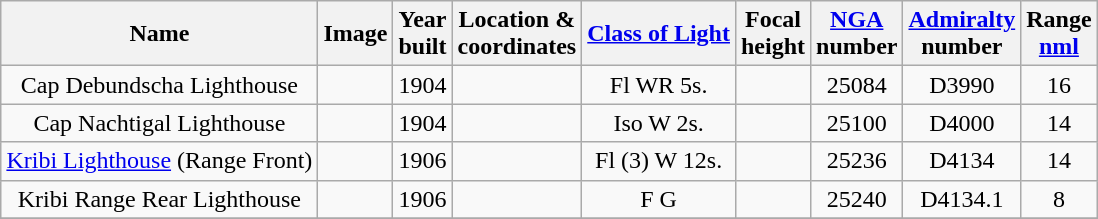<table class="wikitable sortable" style="margin:auto;text-align:center">
<tr>
<th>Name</th>
<th>Image</th>
<th>Year<br>built</th>
<th>Location &<br> coordinates</th>
<th><a href='#'>Class of Light</a><br></th>
<th>Focal<br>height<br></th>
<th><a href='#'>NGA</a><br>number<br></th>
<th><a href='#'>Admiralty</a><br>number<br></th>
<th>Range<br><a href='#'>nml</a><br></th>
</tr>
<tr>
<td>Cap Debundscha Lighthouse</td>
<td></td>
<td>1904</td>
<td></td>
<td>Fl WR 5s.</td>
<td></td>
<td>25084</td>
<td>D3990</td>
<td>16</td>
</tr>
<tr>
<td>Cap Nachtigal Lighthouse</td>
<td></td>
<td>1904</td>
<td></td>
<td>Iso W 2s.</td>
<td></td>
<td>25100</td>
<td>D4000</td>
<td>14</td>
</tr>
<tr>
<td><a href='#'>Kribi Lighthouse</a> (Range Front)</td>
<td></td>
<td>1906</td>
<td></td>
<td>Fl (3) W 12s.</td>
<td></td>
<td>25236</td>
<td>D4134</td>
<td>14</td>
</tr>
<tr>
<td>Kribi Range Rear Lighthouse</td>
<td></td>
<td>1906</td>
<td></td>
<td>F G</td>
<td></td>
<td>25240</td>
<td>D4134.1</td>
<td>8</td>
</tr>
<tr>
</tr>
</table>
